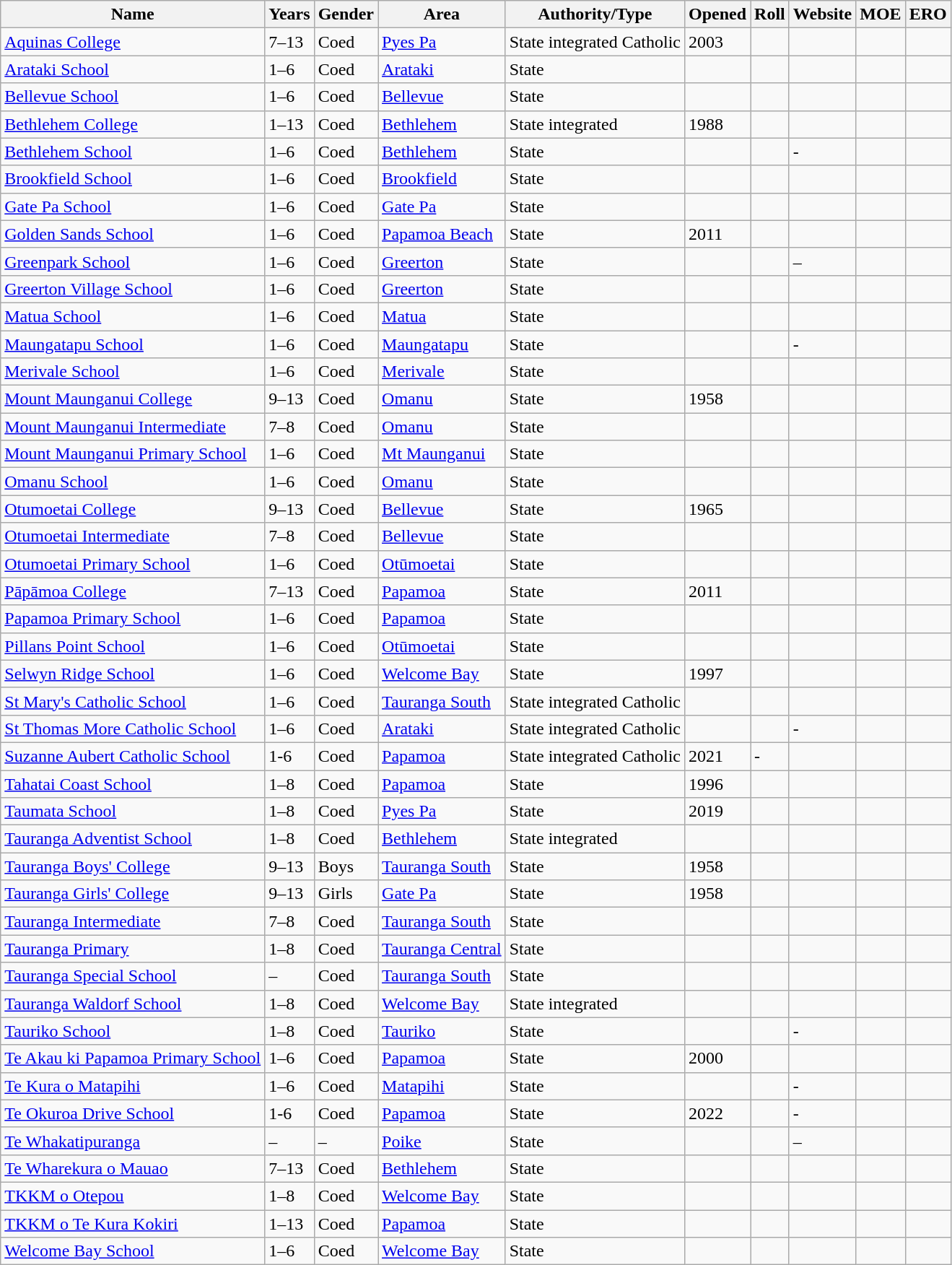<table class="wikitable sortable">
<tr>
<th>Name</th>
<th>Years</th>
<th>Gender</th>
<th>Area</th>
<th>Authority/Type</th>
<th>Opened</th>
<th>Roll</th>
<th>Website</th>
<th>MOE</th>
<th>ERO</th>
</tr>
<tr>
<td><a href='#'>Aquinas College</a></td>
<td>7–13</td>
<td>Coed</td>
<td><a href='#'>Pyes Pa</a></td>
<td>State integrated Catholic</td>
<td>2003</td>
<td></td>
<td></td>
<td></td>
<td></td>
</tr>
<tr>
<td><a href='#'>Arataki School</a></td>
<td>1–6</td>
<td>Coed</td>
<td><a href='#'>Arataki</a></td>
<td>State</td>
<td></td>
<td></td>
<td></td>
<td></td>
<td></td>
</tr>
<tr>
<td><a href='#'>Bellevue School</a></td>
<td>1–6</td>
<td>Coed</td>
<td><a href='#'>Bellevue</a></td>
<td>State</td>
<td></td>
<td></td>
<td></td>
<td></td>
<td></td>
</tr>
<tr>
<td><a href='#'>Bethlehem College</a></td>
<td>1–13</td>
<td>Coed</td>
<td><a href='#'>Bethlehem</a></td>
<td>State integrated</td>
<td>1988</td>
<td></td>
<td></td>
<td></td>
<td></td>
</tr>
<tr>
<td><a href='#'>Bethlehem School</a></td>
<td>1–6</td>
<td>Coed</td>
<td><a href='#'>Bethlehem</a></td>
<td>State</td>
<td></td>
<td></td>
<td>-</td>
<td></td>
<td></td>
</tr>
<tr>
<td><a href='#'>Brookfield School</a></td>
<td>1–6</td>
<td>Coed</td>
<td><a href='#'>Brookfield</a></td>
<td>State</td>
<td></td>
<td></td>
<td></td>
<td></td>
<td></td>
</tr>
<tr>
<td><a href='#'>Gate Pa School</a></td>
<td>1–6</td>
<td>Coed</td>
<td><a href='#'>Gate Pa</a></td>
<td>State</td>
<td></td>
<td></td>
<td></td>
<td></td>
<td></td>
</tr>
<tr>
<td><a href='#'>Golden Sands School</a></td>
<td>1–6</td>
<td>Coed</td>
<td><a href='#'>Papamoa Beach</a></td>
<td>State</td>
<td>2011</td>
<td></td>
<td></td>
<td></td>
<td></td>
</tr>
<tr>
<td><a href='#'>Greenpark School</a></td>
<td>1–6</td>
<td>Coed</td>
<td><a href='#'>Greerton</a></td>
<td>State</td>
<td></td>
<td></td>
<td>–</td>
<td></td>
<td></td>
</tr>
<tr>
<td><a href='#'>Greerton Village School</a></td>
<td>1–6</td>
<td>Coed</td>
<td><a href='#'>Greerton</a></td>
<td>State</td>
<td></td>
<td></td>
<td></td>
<td></td>
<td></td>
</tr>
<tr>
<td><a href='#'>Matua School</a></td>
<td>1–6</td>
<td>Coed</td>
<td><a href='#'>Matua</a></td>
<td>State</td>
<td></td>
<td></td>
<td></td>
<td></td>
<td></td>
</tr>
<tr>
<td><a href='#'>Maungatapu School</a></td>
<td>1–6</td>
<td>Coed</td>
<td><a href='#'>Maungatapu</a></td>
<td>State</td>
<td></td>
<td></td>
<td>-</td>
<td></td>
<td></td>
</tr>
<tr>
<td><a href='#'>Merivale School</a></td>
<td>1–6</td>
<td>Coed</td>
<td><a href='#'>Merivale</a></td>
<td>State</td>
<td></td>
<td></td>
<td></td>
<td></td>
<td></td>
</tr>
<tr>
<td><a href='#'>Mount Maunganui College</a></td>
<td>9–13</td>
<td>Coed</td>
<td><a href='#'>Omanu</a></td>
<td>State</td>
<td>1958</td>
<td></td>
<td></td>
<td></td>
<td></td>
</tr>
<tr>
<td><a href='#'>Mount Maunganui Intermediate</a></td>
<td>7–8</td>
<td>Coed</td>
<td><a href='#'>Omanu</a></td>
<td>State</td>
<td></td>
<td></td>
<td></td>
<td></td>
<td></td>
</tr>
<tr>
<td><a href='#'>Mount Maunganui Primary School</a></td>
<td>1–6</td>
<td>Coed</td>
<td><a href='#'>Mt Maunganui</a></td>
<td>State</td>
<td></td>
<td></td>
<td></td>
<td></td>
<td></td>
</tr>
<tr>
<td><a href='#'>Omanu School</a></td>
<td>1–6</td>
<td>Coed</td>
<td><a href='#'>Omanu</a></td>
<td>State</td>
<td></td>
<td></td>
<td></td>
<td></td>
<td></td>
</tr>
<tr>
<td><a href='#'>Otumoetai College</a></td>
<td>9–13</td>
<td>Coed</td>
<td><a href='#'>Bellevue</a></td>
<td>State</td>
<td>1965</td>
<td></td>
<td></td>
<td></td>
<td></td>
</tr>
<tr>
<td><a href='#'>Otumoetai Intermediate</a></td>
<td>7–8</td>
<td>Coed</td>
<td><a href='#'>Bellevue</a></td>
<td>State</td>
<td></td>
<td></td>
<td></td>
<td></td>
<td></td>
</tr>
<tr>
<td><a href='#'>Otumoetai Primary School</a></td>
<td>1–6</td>
<td>Coed</td>
<td><a href='#'>Otūmoetai</a></td>
<td>State</td>
<td></td>
<td></td>
<td></td>
<td></td>
<td></td>
</tr>
<tr>
<td><a href='#'>Pāpāmoa College</a></td>
<td>7–13</td>
<td>Coed</td>
<td><a href='#'>Papamoa</a></td>
<td>State</td>
<td>2011</td>
<td></td>
<td></td>
<td></td>
<td></td>
</tr>
<tr>
<td><a href='#'>Papamoa Primary School</a></td>
<td>1–6</td>
<td>Coed</td>
<td><a href='#'>Papamoa</a></td>
<td>State</td>
<td></td>
<td></td>
<td></td>
<td></td>
<td></td>
</tr>
<tr>
<td><a href='#'>Pillans Point School</a></td>
<td>1–6</td>
<td>Coed</td>
<td><a href='#'>Otūmoetai</a></td>
<td>State</td>
<td></td>
<td></td>
<td></td>
<td></td>
<td></td>
</tr>
<tr>
<td><a href='#'>Selwyn Ridge School</a></td>
<td>1–6</td>
<td>Coed</td>
<td><a href='#'>Welcome Bay</a></td>
<td>State</td>
<td>1997</td>
<td></td>
<td></td>
<td></td>
<td></td>
</tr>
<tr>
<td><a href='#'>St Mary's Catholic School</a></td>
<td>1–6</td>
<td>Coed</td>
<td><a href='#'>Tauranga South</a></td>
<td>State integrated Catholic</td>
<td></td>
<td></td>
<td></td>
<td></td>
<td></td>
</tr>
<tr>
<td><a href='#'>St Thomas More Catholic School</a></td>
<td>1–6</td>
<td>Coed</td>
<td><a href='#'>Arataki</a></td>
<td>State integrated Catholic</td>
<td></td>
<td></td>
<td>-</td>
<td></td>
<td></td>
</tr>
<tr>
<td><a href='#'>Suzanne Aubert Catholic School</a></td>
<td>1-6</td>
<td>Coed</td>
<td><a href='#'>Papamoa</a></td>
<td>State integrated Catholic</td>
<td>2021</td>
<td>-</td>
<td></td>
<td></td>
<td></td>
</tr>
<tr>
<td><a href='#'>Tahatai Coast School</a></td>
<td>1–8</td>
<td>Coed</td>
<td><a href='#'>Papamoa</a></td>
<td>State</td>
<td>1996</td>
<td></td>
<td></td>
<td></td>
<td></td>
</tr>
<tr>
<td><a href='#'>Taumata School</a></td>
<td>1–8</td>
<td>Coed</td>
<td><a href='#'>Pyes Pa</a></td>
<td>State</td>
<td>2019</td>
<td></td>
<td></td>
<td></td>
<td></td>
</tr>
<tr>
<td><a href='#'>Tauranga Adventist School</a></td>
<td>1–8</td>
<td>Coed</td>
<td><a href='#'>Bethlehem</a></td>
<td>State integrated</td>
<td></td>
<td></td>
<td></td>
<td></td>
<td></td>
</tr>
<tr>
<td><a href='#'>Tauranga Boys' College</a></td>
<td>9–13</td>
<td>Boys</td>
<td><a href='#'>Tauranga South</a></td>
<td>State</td>
<td>1958</td>
<td></td>
<td></td>
<td></td>
<td></td>
</tr>
<tr>
<td><a href='#'>Tauranga Girls' College</a></td>
<td>9–13</td>
<td>Girls</td>
<td><a href='#'>Gate Pa</a></td>
<td>State</td>
<td>1958</td>
<td></td>
<td></td>
<td></td>
<td></td>
</tr>
<tr>
<td><a href='#'>Tauranga Intermediate</a></td>
<td>7–8</td>
<td>Coed</td>
<td><a href='#'>Tauranga South</a></td>
<td>State</td>
<td></td>
<td></td>
<td></td>
<td></td>
<td></td>
</tr>
<tr>
<td><a href='#'>Tauranga Primary</a></td>
<td>1–8</td>
<td>Coed</td>
<td><a href='#'>Tauranga Central</a></td>
<td>State</td>
<td></td>
<td></td>
<td></td>
<td></td>
<td></td>
</tr>
<tr>
<td><a href='#'>Tauranga Special School</a></td>
<td>–</td>
<td>Coed</td>
<td><a href='#'>Tauranga South</a></td>
<td>State</td>
<td></td>
<td></td>
<td></td>
<td></td>
<td></td>
</tr>
<tr>
<td><a href='#'>Tauranga Waldorf School</a></td>
<td>1–8</td>
<td>Coed</td>
<td><a href='#'>Welcome Bay</a></td>
<td>State integrated</td>
<td></td>
<td></td>
<td></td>
<td></td>
<td></td>
</tr>
<tr>
<td><a href='#'>Tauriko School</a></td>
<td>1–8</td>
<td>Coed</td>
<td><a href='#'>Tauriko</a></td>
<td>State</td>
<td></td>
<td></td>
<td>-</td>
<td></td>
<td></td>
</tr>
<tr>
<td><a href='#'>Te Akau ki Papamoa Primary School</a></td>
<td>1–6</td>
<td>Coed</td>
<td><a href='#'>Papamoa</a></td>
<td>State</td>
<td>2000</td>
<td></td>
<td></td>
<td></td>
<td></td>
</tr>
<tr>
<td><a href='#'>Te Kura o Matapihi</a></td>
<td>1–6</td>
<td>Coed</td>
<td><a href='#'>Matapihi</a></td>
<td>State</td>
<td></td>
<td></td>
<td>-</td>
<td></td>
<td></td>
</tr>
<tr>
<td><a href='#'>Te Okuroa Drive School</a></td>
<td>1-6</td>
<td>Coed</td>
<td><a href='#'>Papamoa</a></td>
<td>State</td>
<td>2022</td>
<td></td>
<td>-</td>
<td></td>
<td></td>
</tr>
<tr>
<td><a href='#'>Te Whakatipuranga</a></td>
<td>–</td>
<td>–</td>
<td><a href='#'>Poike</a></td>
<td>State</td>
<td></td>
<td></td>
<td>–</td>
<td></td>
<td></td>
</tr>
<tr>
<td><a href='#'>Te Wharekura o Mauao</a></td>
<td>7–13</td>
<td>Coed</td>
<td><a href='#'>Bethlehem</a></td>
<td>State</td>
<td></td>
<td></td>
<td></td>
<td></td>
<td></td>
</tr>
<tr>
<td><a href='#'>TKKM o Otepou</a></td>
<td>1–8</td>
<td>Coed</td>
<td><a href='#'>Welcome Bay</a></td>
<td>State</td>
<td></td>
<td></td>
<td></td>
<td></td>
<td></td>
</tr>
<tr>
<td><a href='#'>TKKM o Te Kura Kokiri</a></td>
<td>1–13</td>
<td>Coed</td>
<td><a href='#'>Papamoa</a></td>
<td>State</td>
<td></td>
<td></td>
<td></td>
<td></td>
<td></td>
</tr>
<tr>
<td><a href='#'>Welcome Bay School</a></td>
<td>1–6</td>
<td>Coed</td>
<td><a href='#'>Welcome Bay</a></td>
<td>State</td>
<td></td>
<td></td>
<td></td>
<td></td>
<td></td>
</tr>
</table>
